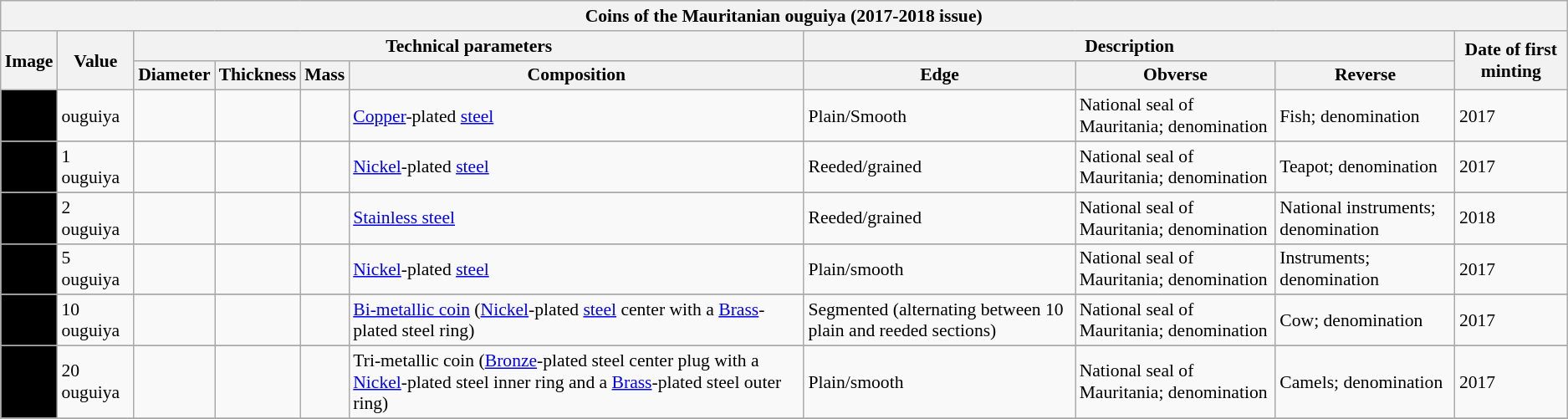<table class="wikitable" style="font-size: 90%">
<tr>
<th colspan="10">Coins of the Mauritanian ouguiya (2017-2018 issue)</th>
</tr>
<tr>
<th rowspan="2">Image</th>
<th rowspan="2">Value</th>
<th colspan="4">Technical parameters</th>
<th colspan="3">Description</th>
<th rowspan="2">Date of first minting</th>
</tr>
<tr>
<th>Diameter</th>
<th>Thickness</th>
<th>Mass</th>
<th>Composition</th>
<th>Edge</th>
<th>Obverse</th>
<th>Reverse</th>
</tr>
<tr>
<td style="text-align:center; background:#000;"></td>
<td> ouguiya</td>
<td></td>
<td></td>
<td></td>
<td><a href='#'>Copper</a>-plated <a href='#'>steel</a></td>
<td>Plain/Smooth</td>
<td>National seal of Mauritania; denomination</td>
<td>Fish; denomination</td>
<td>2017</td>
</tr>
<tr>
</tr>
<tr>
<td style="text-align:center; background:#000;"></td>
<td>1 ouguiya</td>
<td></td>
<td></td>
<td></td>
<td><a href='#'>Nickel</a>-plated <a href='#'>steel</a></td>
<td>Reeded/grained</td>
<td>National seal of Mauritania; denomination</td>
<td>Teapot; denomination</td>
<td>2017</td>
</tr>
<tr>
</tr>
<tr>
<td style="text-align:center; background:#000;"></td>
<td>2 ouguiya</td>
<td></td>
<td></td>
<td></td>
<td><a href='#'>Stainless steel</a></td>
<td>Reeded/grained</td>
<td>National seal of Mauritania; denomination</td>
<td>National instruments; denomination</td>
<td>2018</td>
</tr>
<tr>
</tr>
<tr>
<td style="text-align:center; background:#000;"></td>
<td>5 ouguiya</td>
<td></td>
<td></td>
<td></td>
<td><a href='#'>Nickel</a>-plated <a href='#'>steel</a></td>
<td>Plain/smooth</td>
<td>National seal of Mauritania; denomination</td>
<td>Instruments; denomination</td>
<td>2017</td>
</tr>
<tr>
</tr>
<tr>
<td style="text-align:center; background:#000;"></td>
<td>10 ouguiya</td>
<td></td>
<td></td>
<td></td>
<td><a href='#'>Bi-metallic coin</a> (<a href='#'>Nickel</a>-plated <a href='#'>steel</a> center with a <a href='#'>Brass</a>-plated steel ring)</td>
<td>Segmented (alternating between 10 plain and reeded sections)</td>
<td>National seal of Mauritania; denomination</td>
<td>Cow; denomination</td>
<td>2017</td>
</tr>
<tr>
</tr>
<tr>
<td style="text-align:center; background:#000;"></td>
<td>20 ouguiya</td>
<td></td>
<td></td>
<td></td>
<td>Tri-metallic coin (<a href='#'>Bronze</a>-plated steel center plug with a <a href='#'>Nickel</a>-plated steel inner ring and a <a href='#'>Brass</a>-plated steel outer ring)</td>
<td>Plain/smooth</td>
<td>National seal of Mauritania; denomination</td>
<td>Camels; denomination</td>
<td>2017</td>
</tr>
<tr>
</tr>
</table>
